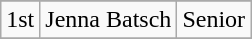<table class="wikitable" border="1">
<tr align=center>
</tr>
<tr>
<td>1st</td>
<td>Jenna Batsch</td>
<td>Senior</td>
</tr>
<tr>
</tr>
</table>
